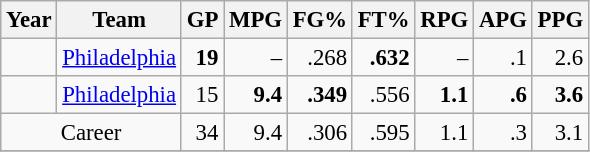<table class="wikitable sortable" style="font-size:95%; text-align:right;">
<tr>
<th>Year</th>
<th>Team</th>
<th>GP</th>
<th>MPG</th>
<th>FG%</th>
<th>FT%</th>
<th>RPG</th>
<th>APG</th>
<th>PPG</th>
</tr>
<tr>
<td style="text-align:left;"></td>
<td style="text-align:left;"><a href='#'>Philadelphia</a></td>
<td><strong>19</strong></td>
<td>–</td>
<td>.268</td>
<td><strong>.632</strong></td>
<td>–</td>
<td>.1</td>
<td>2.6</td>
</tr>
<tr>
<td style="text-align:left;"></td>
<td style="text-align:left;"><a href='#'>Philadelphia</a></td>
<td>15</td>
<td><strong>9.4</strong></td>
<td><strong>.349</strong></td>
<td>.556</td>
<td><strong>1.1</strong></td>
<td><strong>.6</strong></td>
<td><strong>3.6</strong></td>
</tr>
<tr>
<td style="text-align:center;" colspan="2">Career</td>
<td>34</td>
<td>9.4</td>
<td>.306</td>
<td>.595</td>
<td>1.1</td>
<td>.3</td>
<td>3.1</td>
</tr>
<tr>
</tr>
</table>
